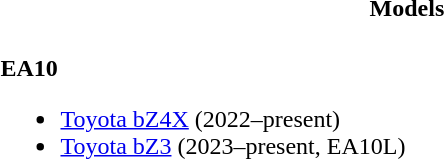<table>
<tr>
<th style="width:50%">Models</th>
</tr>
<tr>
<td style="width:50%"><br><strong>EA10</strong><ul><li><a href='#'>Toyota bZ4X</a> (2022–present)</li><li><a href='#'>Toyota bZ3</a> (2023–present, EA10L)</li></ul></td>
</tr>
</table>
